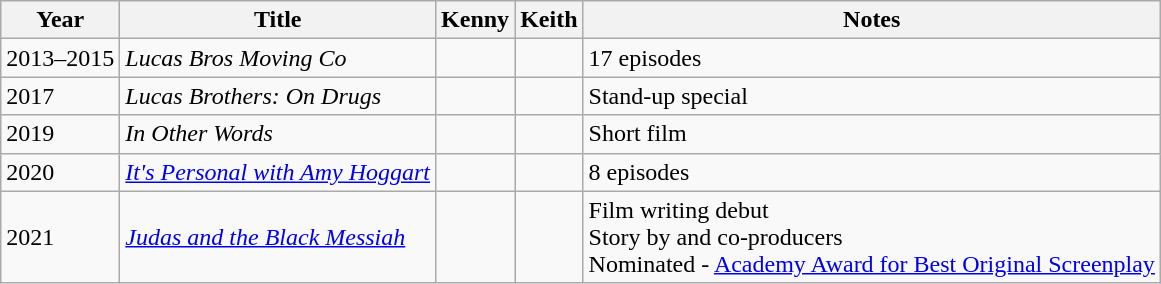<table class="wikitable sortable">
<tr>
<th>Year</th>
<th>Title</th>
<th>Kenny</th>
<th>Keith</th>
<th>Notes</th>
</tr>
<tr>
<td>2013–2015</td>
<td><em>Lucas Bros Moving Co</em></td>
<td></td>
<td></td>
<td>17 episodes</td>
</tr>
<tr>
<td>2017</td>
<td><em>Lucas Brothers: On Drugs</em></td>
<td></td>
<td></td>
<td>Stand-up special</td>
</tr>
<tr>
<td>2019</td>
<td><em>In Other Words</em></td>
<td></td>
<td></td>
<td>Short film</td>
</tr>
<tr>
<td>2020</td>
<td><em><a href='#'>It's Personal with Amy Hoggart</a></em></td>
<td></td>
<td></td>
<td>8 episodes</td>
</tr>
<tr>
<td>2021</td>
<td><em><a href='#'>Judas and the Black Messiah</a></em></td>
<td></td>
<td></td>
<td>Film writing debut<br>Story by and co-producers<br>Nominated - <a href='#'>Academy Award for Best Original Screenplay</a></td>
</tr>
</table>
